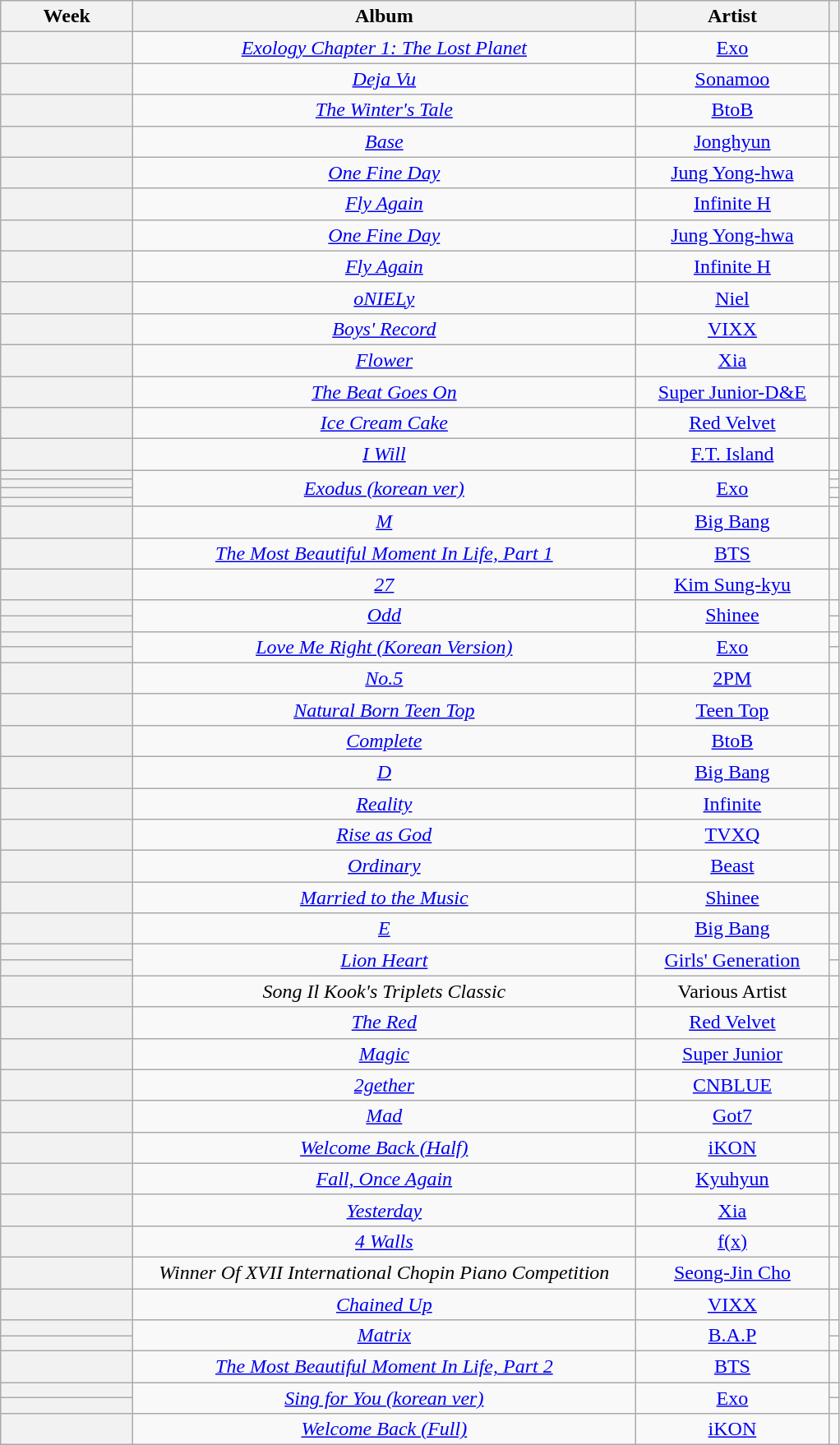<table class="wikitable plainrowheaders sortable" style="text-align:center">
<tr>
<th scope="col" width="100">Week</th>
<th scope="col" width="400">Album</th>
<th scope="col" width="150">Artist</th>
<th scope="col" class="unsortable"></th>
</tr>
<tr>
<th scope="row"></th>
<td><em><a href='#'>Exology Chapter 1: The Lost Planet</a></em></td>
<td><a href='#'>Exo</a></td>
<td></td>
</tr>
<tr>
<th scope="row"></th>
<td><em><a href='#'>Deja Vu</a></em></td>
<td><a href='#'>Sonamoo</a></td>
<td></td>
</tr>
<tr>
<th scope="row"></th>
<td><em><a href='#'>The Winter's Tale</a></em></td>
<td><a href='#'>BtoB</a></td>
<td></td>
</tr>
<tr>
<th scope="row"></th>
<td><em><a href='#'>Base</a></em></td>
<td><a href='#'>Jonghyun</a></td>
<td></td>
</tr>
<tr>
<th scope="row"></th>
<td><em><a href='#'>One Fine Day</a></em></td>
<td><a href='#'>Jung Yong-hwa</a></td>
<td></td>
</tr>
<tr>
<th scope="row"></th>
<td><em><a href='#'>Fly Again</a></em></td>
<td><a href='#'>Infinite H</a></td>
<td></td>
</tr>
<tr>
<th scope="row"></th>
<td><em><a href='#'>One Fine Day</a></em></td>
<td><a href='#'>Jung Yong-hwa</a></td>
<td></td>
</tr>
<tr>
<th scope="row"></th>
<td><em><a href='#'>Fly Again</a></em></td>
<td><a href='#'>Infinite H</a></td>
<td></td>
</tr>
<tr>
<th scope="row"></th>
<td><em><a href='#'>oNIELy</a></em></td>
<td><a href='#'>Niel</a></td>
<td></td>
</tr>
<tr>
<th scope="row"></th>
<td><em><a href='#'>Boys' Record</a></em></td>
<td><a href='#'>VIXX</a></td>
<td></td>
</tr>
<tr>
<th scope="row"></th>
<td><em><a href='#'>Flower</a></em></td>
<td><a href='#'>Xia</a></td>
<td></td>
</tr>
<tr>
<th scope="row"></th>
<td><em><a href='#'>The Beat Goes On</a></em></td>
<td><a href='#'>Super Junior-D&E</a></td>
<td></td>
</tr>
<tr>
<th scope="row"></th>
<td><em><a href='#'>Ice Cream Cake</a></em></td>
<td><a href='#'>Red Velvet</a></td>
<td></td>
</tr>
<tr>
<th scope="row"></th>
<td><em><a href='#'>I Will</a></em></td>
<td><a href='#'>F.T. Island</a></td>
<td></td>
</tr>
<tr>
<th scope="row"></th>
<td rowspan="4"><em><a href='#'>Exodus (korean ver)</a></em></td>
<td rowspan="4"><a href='#'>Exo</a></td>
<td></td>
</tr>
<tr>
<th scope="row"></th>
<td></td>
</tr>
<tr>
<th scope="row"></th>
<td></td>
</tr>
<tr>
<th scope="row"></th>
<td></td>
</tr>
<tr>
<th scope="row"></th>
<td><em><a href='#'>M</a></em></td>
<td><a href='#'>Big Bang</a></td>
<td></td>
</tr>
<tr>
<th scope="row"></th>
<td><em><a href='#'>The Most Beautiful Moment In Life, Part 1</a></em></td>
<td><a href='#'>BTS</a></td>
<td></td>
</tr>
<tr>
<th scope="row"></th>
<td><em><a href='#'>27</a></em></td>
<td><a href='#'>Kim Sung-kyu</a></td>
<td></td>
</tr>
<tr>
<th scope="row"></th>
<td rowspan="2"><em><a href='#'>Odd</a></em></td>
<td rowspan="2"><a href='#'>Shinee</a></td>
<td></td>
</tr>
<tr>
<th scope="row"></th>
<td></td>
</tr>
<tr>
<th scope="row"></th>
<td rowspan="2"><em><a href='#'>Love Me Right (Korean Version)</a></em></td>
<td rowspan="2"><a href='#'>Exo</a></td>
<td></td>
</tr>
<tr>
<th scope="row"></th>
<td></td>
</tr>
<tr>
<th scope="row"></th>
<td><em><a href='#'>No.5</a></em></td>
<td><a href='#'>2PM</a></td>
<td></td>
</tr>
<tr>
<th scope="row"></th>
<td><em><a href='#'>Natural Born Teen Top</a></em></td>
<td><a href='#'>Teen Top</a></td>
<td></td>
</tr>
<tr>
<th scope="row"></th>
<td><em><a href='#'>Complete</a></em></td>
<td><a href='#'>BtoB</a></td>
<td></td>
</tr>
<tr>
<th scope="row"></th>
<td><em><a href='#'>D</a></em></td>
<td><a href='#'>Big Bang</a></td>
<td></td>
</tr>
<tr>
<th scope="row"></th>
<td><em><a href='#'>Reality</a></em></td>
<td><a href='#'>Infinite</a></td>
<td></td>
</tr>
<tr>
<th scope="row"></th>
<td><em><a href='#'>Rise as God</a></em></td>
<td><a href='#'>TVXQ</a></td>
<td></td>
</tr>
<tr>
<th scope="row"></th>
<td><em><a href='#'>Ordinary</a></em></td>
<td><a href='#'>Beast</a></td>
<td></td>
</tr>
<tr>
<th scope="row"></th>
<td><em><a href='#'>Married to the Music</a></em></td>
<td><a href='#'>Shinee</a></td>
<td></td>
</tr>
<tr>
<th scope="row"></th>
<td><em><a href='#'>E</a></em></td>
<td><a href='#'>Big Bang</a></td>
<td></td>
</tr>
<tr>
<th scope="row"></th>
<td rowspan="2"><em><a href='#'>Lion Heart</a></em></td>
<td rowspan="2"><a href='#'>Girls' Generation</a></td>
<td></td>
</tr>
<tr>
<th scope="row"></th>
<td></td>
</tr>
<tr>
<th scope="row"></th>
<td><em>Song Il Kook's Triplets Classic</em></td>
<td>Various Artist</td>
<td></td>
</tr>
<tr>
<th scope="row"></th>
<td><em><a href='#'>The Red</a></em></td>
<td><a href='#'>Red Velvet</a></td>
<td></td>
</tr>
<tr>
<th scope="row"></th>
<td><em><a href='#'>Magic</a></em></td>
<td><a href='#'>Super Junior</a></td>
<td></td>
</tr>
<tr>
<th scope="row"></th>
<td><em><a href='#'>2gether</a></em></td>
<td><a href='#'>CNBLUE</a></td>
<td></td>
</tr>
<tr>
<th scope="row"></th>
<td><em><a href='#'>Mad</a></em></td>
<td><a href='#'>Got7</a></td>
<td></td>
</tr>
<tr>
<th scope="row"></th>
<td><em><a href='#'>Welcome Back (Half)</a></em></td>
<td><a href='#'>iKON</a></td>
<td></td>
</tr>
<tr>
<th scope="row"></th>
<td><em><a href='#'>Fall, Once Again</a></em></td>
<td><a href='#'>Kyuhyun</a></td>
<td></td>
</tr>
<tr>
<th scope="row"></th>
<td><em><a href='#'>Yesterday</a></em></td>
<td><a href='#'>Xia</a></td>
<td></td>
</tr>
<tr>
<th scope="row"></th>
<td><em><a href='#'>4 Walls</a></em></td>
<td><a href='#'>f(x)</a></td>
<td></td>
</tr>
<tr>
<th scope="row"></th>
<td><em>Winner Of XVII International Chopin Piano Competition </em></td>
<td><a href='#'>Seong-Jin Cho</a></td>
<td></td>
</tr>
<tr>
<th scope="row"></th>
<td><em><a href='#'>Chained Up</a></em></td>
<td><a href='#'>VIXX</a></td>
<td></td>
</tr>
<tr>
<th scope="row"></th>
<td rowspan="2"><em><a href='#'>Matrix</a></em></td>
<td rowspan="2"><a href='#'>B.A.P</a></td>
<td></td>
</tr>
<tr>
<th scope="row"></th>
<td></td>
</tr>
<tr>
<th scope="row"></th>
<td><em><a href='#'>The Most Beautiful Moment In Life, Part 2</a></em></td>
<td><a href='#'>BTS</a></td>
<td></td>
</tr>
<tr>
<th scope="row"></th>
<td rowspan="2"><em><a href='#'>Sing for You (korean ver)</a></em></td>
<td rowspan="2"><a href='#'>Exo</a></td>
<td></td>
</tr>
<tr>
<th scope="row"></th>
<td></td>
</tr>
<tr>
<th scope="row"></th>
<td><em><a href='#'>Welcome Back (Full)</a></em></td>
<td><a href='#'>iKON</a></td>
<td></td>
</tr>
</table>
